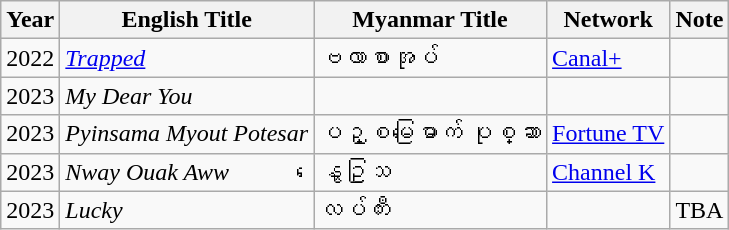<table class="wikitable">
<tr>
<th>Year</th>
<th>English Title</th>
<th>Myanmar Title</th>
<th>Network</th>
<th>Note</th>
</tr>
<tr>
<td>2022</td>
<td><em><a href='#'>Trapped</a></em></td>
<td>ဗလာစာအုပ်</td>
<td><a href='#'>Canal+</a></td>
<td></td>
</tr>
<tr>
<td>2023</td>
<td><em>My Dear You</em></td>
<td></td>
<td></td>
<td></td>
</tr>
<tr>
<td>2023</td>
<td><em>Pyinsama Myout Potesar</em></td>
<td>ပဉ္စမမြောက် ပုစ္ဆာ</td>
<td><a href='#'>Fortune TV</a></td>
<td></td>
</tr>
<tr>
<td>2023</td>
<td><em>Nway Ouak Aww</em></td>
<td>နွေဥသြ</td>
<td><a href='#'>Channel K</a></td>
<td></td>
</tr>
<tr>
<td>2023</td>
<td><em>Lucky</em></td>
<td>လပ်ကီး</td>
<td></td>
<td>TBA</td>
</tr>
</table>
